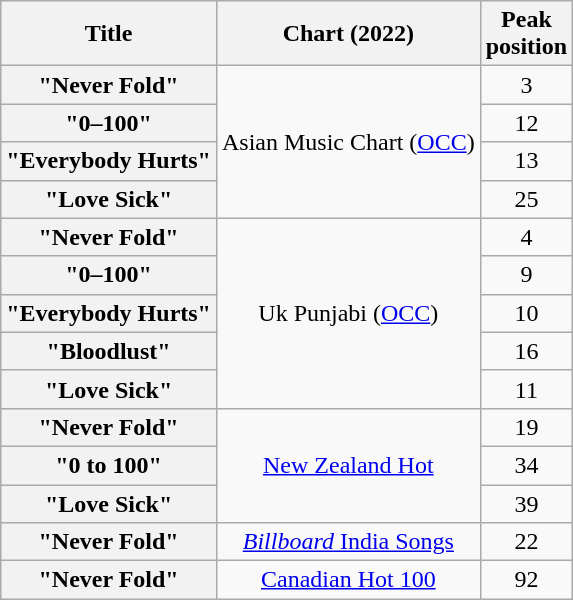<table class="wikitable sortable plainrowheaders" style="text-align:center">
<tr>
<th>Title</th>
<th>Chart (2022)</th>
<th>Peak<br>position</th>
</tr>
<tr>
<th scope="row">"Never Fold"</th>
<td rowspan="4">Asian Music Chart (<a href='#'>OCC</a>)</td>
<td>3</td>
</tr>
<tr>
<th scope="row">"0–100"</th>
<td>12</td>
</tr>
<tr>
<th scope="row">"Everybody Hurts"</th>
<td>13</td>
</tr>
<tr>
<th scope="row">"Love Sick"</th>
<td>25</td>
</tr>
<tr>
<th scope="row">"Never Fold"</th>
<td rowspan="5">Uk Punjabi (<a href='#'>OCC</a>)</td>
<td>4</td>
</tr>
<tr>
<th scope="row">"0–100"</th>
<td>9</td>
</tr>
<tr>
<th scope="row">"Everybody Hurts"</th>
<td>10</td>
</tr>
<tr>
<th scope="row">"Bloodlust"</th>
<td>16</td>
</tr>
<tr>
<th scope="row">"Love Sick"</th>
<td>11</td>
</tr>
<tr>
<th scope="row">"Never Fold"</th>
<td rowspan="3"><a href='#'>New Zealand Hot</a></td>
<td>19</td>
</tr>
<tr>
<th scope="row">"0 to 100"</th>
<td>34</td>
</tr>
<tr>
<th scope="row">"Love Sick"</th>
<td>39</td>
</tr>
<tr>
<th scope="row">"Never Fold"</th>
<td><a href='#'><em>Billboard</em> India Songs</a></td>
<td>22</td>
</tr>
<tr>
<th scope="row">"Never Fold"</th>
<td><a href='#'>Canadian Hot 100</a></td>
<td>92</td>
</tr>
</table>
